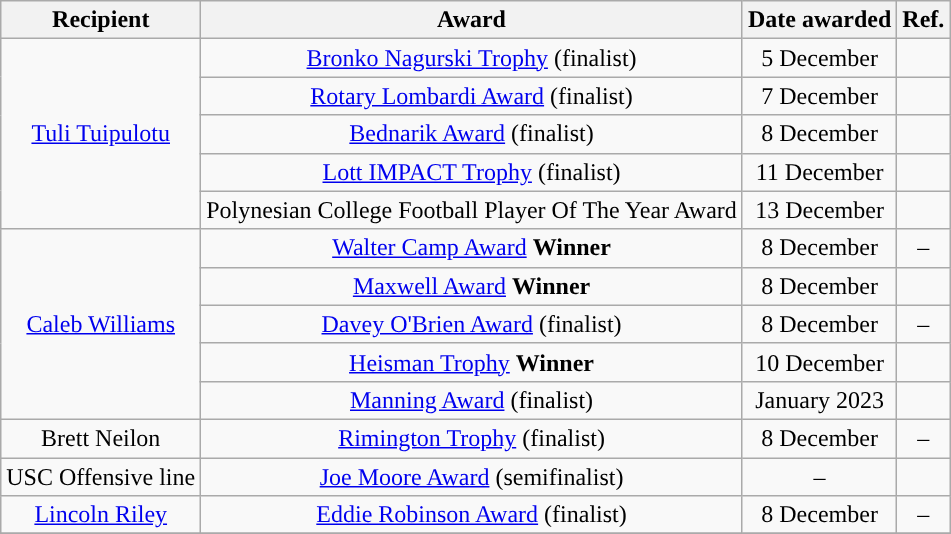<table class="wikitable sortable" style="text-align:center">
<tr>
<th>Recipient</th>
<th>Award</th>
<th>Date awarded</th>
<th>Ref.</th>
</tr>
<tr>
<td rowspan="5"><a href='#'>Tuli Tuipulotu</a></td>
<td><a href='#'>Bronko Nagurski Trophy</a> (finalist)</td>
<td>5 December</td>
<td></td>
</tr>
<tr>
<td><a href='#'>Rotary Lombardi Award</a> (finalist)</td>
<td>7 December</td>
<td></td>
</tr>
<tr>
<td><a href='#'>Bednarik Award</a> (finalist)</td>
<td>8 December</td>
<td></td>
</tr>
<tr>
<td><a href='#'>Lott IMPACT Trophy</a> (finalist)</td>
<td>11 December</td>
<td></td>
</tr>
<tr>
<td>Polynesian College Football Player Of The Year Award</td>
<td>13 December</td>
<td></td>
</tr>
<tr>
<td rowspan="5"><a href='#'>Caleb Williams</a></td>
<td><a href='#'>Walter Camp Award</a> <strong>Winner</strong></td>
<td>8 December</td>
<td>–</td>
</tr>
<tr>
<td><a href='#'>Maxwell Award</a> <strong>Winner</strong></td>
<td>8 December</td>
<td></td>
</tr>
<tr>
<td><a href='#'>Davey O'Brien Award</a> (finalist)</td>
<td>8 December</td>
<td>–</td>
</tr>
<tr>
<td><a href='#'>Heisman Trophy</a> <strong>Winner</strong></td>
<td>10 December</td>
<td></td>
</tr>
<tr>
<td><a href='#'>Manning Award</a> (finalist)</td>
<td>January 2023</td>
<td></td>
</tr>
<tr>
<td>Brett Neilon</td>
<td><a href='#'>Rimington Trophy</a> (finalist)</td>
<td>8 December</td>
<td>–</td>
</tr>
<tr>
<td>USC Offensive line</td>
<td><a href='#'>Joe Moore Award</a> (semifinalist)</td>
<td>–</td>
<td></td>
</tr>
<tr>
<td><a href='#'>Lincoln Riley</a></td>
<td><a href='#'>Eddie Robinson Award</a> (finalist)</td>
<td>8 December</td>
<td>–</td>
</tr>
<tr>
</tr>
</table>
